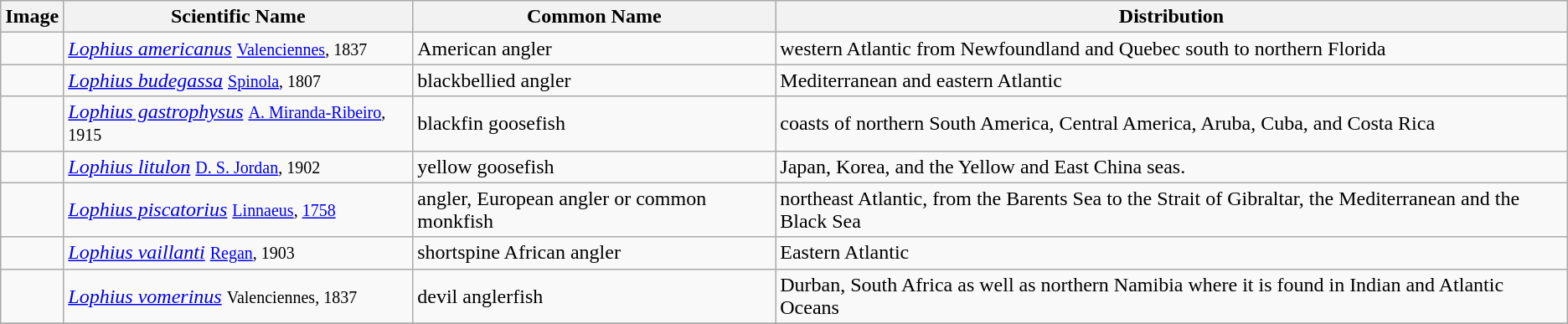<table class="wikitable">
<tr>
<th>Image</th>
<th>Scientific Name</th>
<th>Common Name</th>
<th>Distribution</th>
</tr>
<tr>
<td></td>
<td><em><a href='#'>Lophius americanus</a></em> <small><a href='#'>Valenciennes</a>, 1837</small></td>
<td>American angler</td>
<td>western Atlantic from Newfoundland and Quebec south to northern Florida</td>
</tr>
<tr>
<td></td>
<td><em><a href='#'>Lophius budegassa</a></em> <small><a href='#'>Spinola</a>, 1807</small></td>
<td>blackbellied angler</td>
<td>Mediterranean and eastern Atlantic</td>
</tr>
<tr>
<td></td>
<td><em><a href='#'>Lophius gastrophysus</a></em> <small><a href='#'>A. Miranda-Ribeiro</a>, 1915</small></td>
<td>blackfin goosefish</td>
<td>coasts of northern South America, Central America, Aruba, Cuba, and Costa Rica</td>
</tr>
<tr>
<td></td>
<td><em><a href='#'>Lophius litulon</a></em> <small><a href='#'>D. S. Jordan</a>, 1902</small></td>
<td>yellow goosefish</td>
<td>Japan, Korea, and the Yellow and East China seas.</td>
</tr>
<tr>
<td></td>
<td><em><a href='#'>Lophius piscatorius</a></em> <small><a href='#'>Linnaeus</a>, <a href='#'>1758</a></small></td>
<td>angler, European angler or common monkfish</td>
<td>northeast Atlantic, from the Barents Sea to the Strait of Gibraltar, the Mediterranean and the Black Sea</td>
</tr>
<tr>
<td></td>
<td><em><a href='#'>Lophius vaillanti</a></em> <small><a href='#'>Regan</a>, 1903</small></td>
<td>shortspine African angler</td>
<td>Eastern Atlantic</td>
</tr>
<tr>
<td></td>
<td><em><a href='#'>Lophius vomerinus</a></em> <small>Valenciennes, 1837</small></td>
<td>devil anglerfish</td>
<td>Durban, South Africa as well as northern Namibia where it is found in Indian and Atlantic Oceans</td>
</tr>
<tr>
</tr>
</table>
